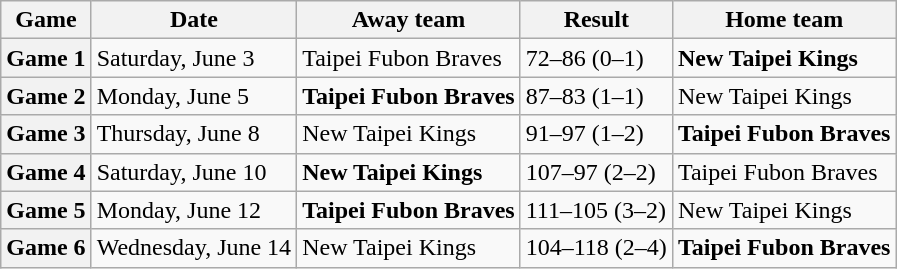<table class="wikitable plainrowheaders">
<tr>
<th scope="col">Game</th>
<th scope="col">Date</th>
<th scope="col">Away team</th>
<th scope="col">Result</th>
<th scope="col">Home team</th>
</tr>
<tr>
<th scope="row">Game 1</th>
<td>Saturday, June 3</td>
<td>Taipei Fubon Braves</td>
<td>72–86 (0–1)</td>
<td><strong>New Taipei Kings</strong></td>
</tr>
<tr>
<th scope="row">Game 2</th>
<td>Monday, June 5</td>
<td><strong>Taipei Fubon Braves</strong></td>
<td>87–83 (1–1)</td>
<td>New Taipei Kings</td>
</tr>
<tr>
<th scope="row">Game 3</th>
<td>Thursday, June 8</td>
<td>New Taipei Kings</td>
<td>91–97 (1–2)</td>
<td><strong>Taipei Fubon Braves</strong></td>
</tr>
<tr>
<th scope="row">Game 4</th>
<td>Saturday, June 10</td>
<td><strong>New Taipei Kings</strong></td>
<td>107–97 (2–2)</td>
<td>Taipei Fubon Braves</td>
</tr>
<tr>
<th scope="row">Game 5</th>
<td>Monday, June 12</td>
<td><strong>Taipei Fubon Braves</strong></td>
<td>111–105 (3–2)</td>
<td>New Taipei Kings</td>
</tr>
<tr>
<th scope="row">Game 6</th>
<td>Wednesday, June 14</td>
<td>New Taipei Kings</td>
<td>104–118 (2–4)</td>
<td><strong>Taipei Fubon Braves</strong></td>
</tr>
</table>
